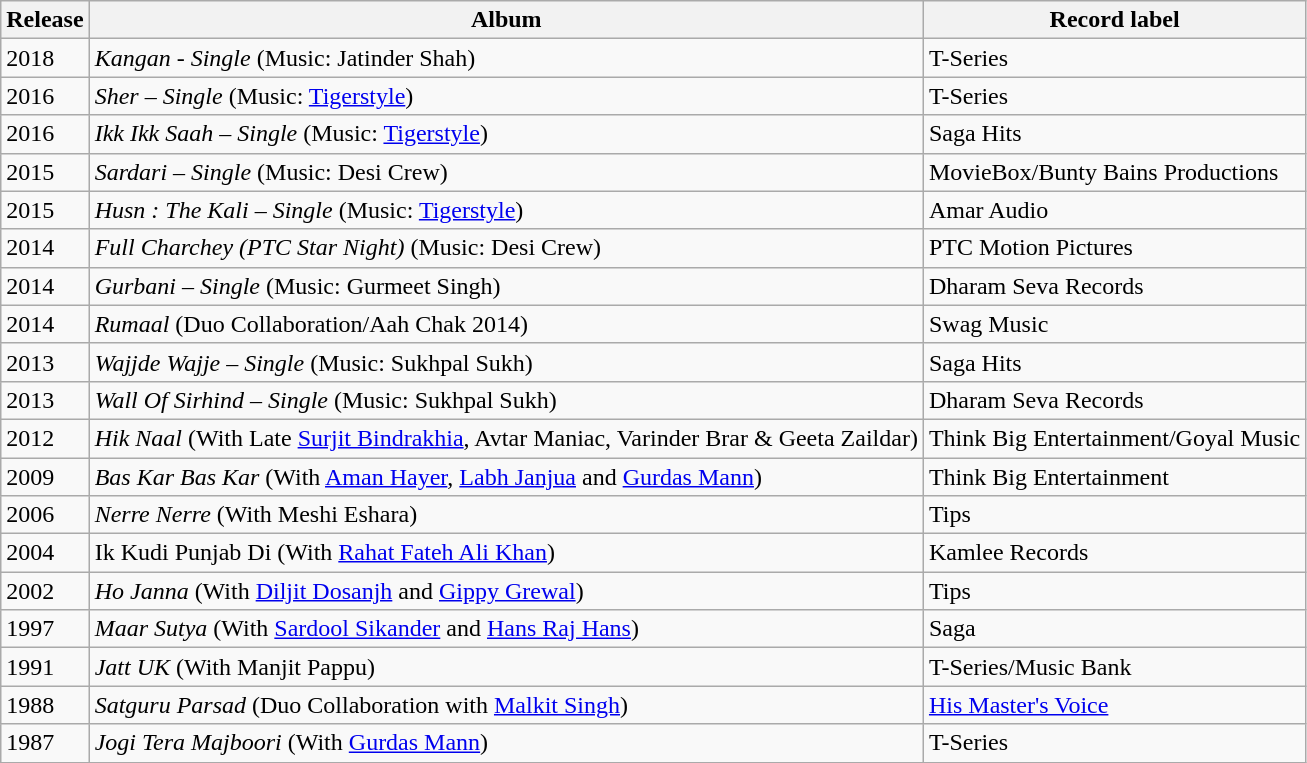<table class="wikitable sortable">
<tr>
<th>Release</th>
<th>Album</th>
<th>Record label</th>
</tr>
<tr>
<td>2018</td>
<td><em>Kangan - Single</em> (Music: Jatinder Shah)</td>
<td>T-Series</td>
</tr>
<tr>
<td>2016</td>
<td><em>Sher – Single</em> (Music: <a href='#'>Tigerstyle</a>)</td>
<td>T-Series</td>
</tr>
<tr>
<td>2016</td>
<td><em>Ikk Ikk Saah – Single</em> (Music: <a href='#'>Tigerstyle</a>)</td>
<td>Saga Hits</td>
</tr>
<tr>
<td>2015</td>
<td><em>Sardari – Single</em> (Music: Desi Crew)</td>
<td>MovieBox/Bunty Bains Productions</td>
</tr>
<tr>
<td>2015</td>
<td><em>Husn : The Kali – Single</em>  (Music: <a href='#'>Tigerstyle</a>)</td>
<td>Amar Audio</td>
</tr>
<tr>
<td>2014</td>
<td><em>Full Charchey (PTC Star Night)</em> (Music: Desi Crew)</td>
<td>PTC Motion Pictures</td>
</tr>
<tr>
<td>2014</td>
<td><em>Gurbani – Single</em> (Music: Gurmeet Singh)</td>
<td>Dharam Seva Records</td>
</tr>
<tr>
<td>2014</td>
<td><em>Rumaal</em> (Duo Collaboration/Aah Chak 2014)</td>
<td>Swag Music</td>
</tr>
<tr>
<td>2013</td>
<td><em>Wajjde Wajje – Single</em> (Music: Sukhpal Sukh)</td>
<td>Saga Hits</td>
</tr>
<tr>
<td>2013</td>
<td><em>Wall Of Sirhind – Single</em> (Music: Sukhpal Sukh)</td>
<td>Dharam Seva Records</td>
</tr>
<tr>
<td>2012</td>
<td><em>Hik Naal</em> (With Late <a href='#'>Surjit Bindrakhia</a>, Avtar Maniac, Varinder Brar & Geeta Zaildar)</td>
<td>Think Big Entertainment/Goyal Music</td>
</tr>
<tr>
<td>2009</td>
<td><em>Bas Kar Bas Kar</em> (With <a href='#'>Aman Hayer</a>, <a href='#'>Labh Janjua</a> and <a href='#'>Gurdas Mann</a>)</td>
<td>Think Big Entertainment</td>
</tr>
<tr>
<td>2006</td>
<td><em>Nerre Nerre</em> (With Meshi Eshara)</td>
<td>Tips</td>
</tr>
<tr>
<td>2004</td>
<td>Ik Kudi Punjab Di (With <a href='#'>Rahat Fateh Ali Khan</a>)</td>
<td>Kamlee Records</td>
</tr>
<tr>
<td>2002</td>
<td><em>Ho Janna</em> (With <a href='#'>Diljit Dosanjh</a> and <a href='#'>Gippy Grewal</a>)</td>
<td>Tips</td>
</tr>
<tr>
<td>1997</td>
<td><em>Maar Sutya</em> (With <a href='#'>Sardool Sikander</a> and <a href='#'>Hans Raj Hans</a>)</td>
<td>Saga</td>
</tr>
<tr>
<td>1991</td>
<td><em>Jatt UK</em> (With Manjit Pappu)</td>
<td>T-Series/Music Bank</td>
</tr>
<tr>
<td>1988</td>
<td><em>Satguru Parsad</em> (Duo Collaboration with <a href='#'>Malkit Singh</a>)</td>
<td><a href='#'>His Master's Voice</a></td>
</tr>
<tr>
<td>1987</td>
<td><em>Jogi Tera Majboori</em> (With <a href='#'>Gurdas Mann</a>)</td>
<td>T-Series</td>
</tr>
</table>
